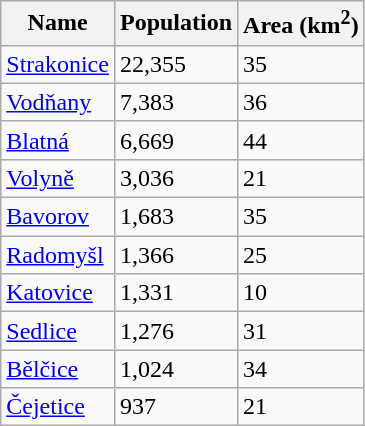<table class="wikitable sortable">
<tr>
<th>Name</th>
<th>Population</th>
<th>Area (km<sup>2</sup>)</th>
</tr>
<tr>
<td><a href='#'>Strakonice</a></td>
<td>22,355</td>
<td>35</td>
</tr>
<tr>
<td><a href='#'>Vodňany</a></td>
<td>7,383</td>
<td>36</td>
</tr>
<tr>
<td><a href='#'>Blatná</a></td>
<td>6,669</td>
<td>44</td>
</tr>
<tr>
<td><a href='#'>Volyně</a></td>
<td>3,036</td>
<td>21</td>
</tr>
<tr>
<td><a href='#'>Bavorov</a></td>
<td>1,683</td>
<td>35</td>
</tr>
<tr>
<td><a href='#'>Radomyšl</a></td>
<td>1,366</td>
<td>25</td>
</tr>
<tr>
<td><a href='#'>Katovice</a></td>
<td>1,331</td>
<td>10</td>
</tr>
<tr>
<td><a href='#'>Sedlice</a></td>
<td>1,276</td>
<td>31</td>
</tr>
<tr>
<td><a href='#'>Bělčice</a></td>
<td>1,024</td>
<td>34</td>
</tr>
<tr>
<td><a href='#'>Čejetice</a></td>
<td>937</td>
<td>21</td>
</tr>
</table>
